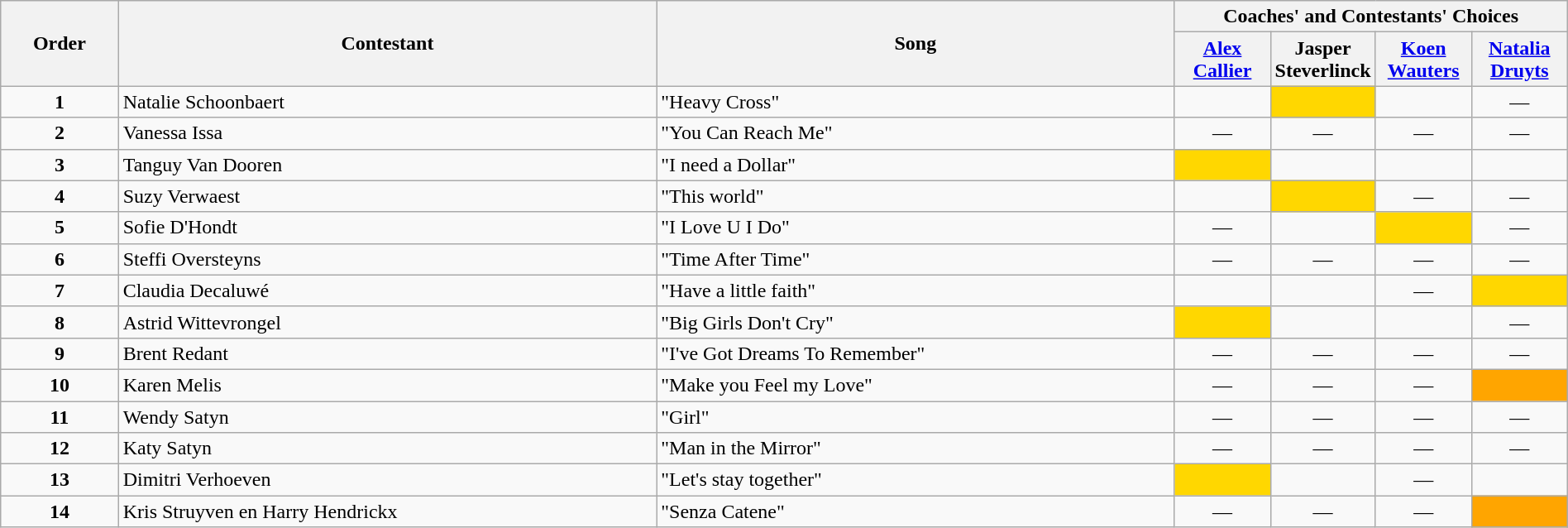<table class="wikitable" style="width:100%;">
<tr>
<th rowspan=2>Order</th>
<th rowspan=2>Contestant</th>
<th rowspan=2>Song</th>
<th colspan=4>Coaches' and Contestants' Choices</th>
</tr>
<tr>
<th width="70"><a href='#'>Alex Callier</a></th>
<th width="70">Jasper Steverlinck</th>
<th width="70"><a href='#'>Koen Wauters</a></th>
<th width="70"><a href='#'>Natalia Druyts</a></th>
</tr>
<tr>
<td align="center"><strong>1</strong></td>
<td>Natalie Schoonbaert</td>
<td>"Heavy Cross"</td>
<td style="text-align:center;"></td>
<td style="background:gold;text-align:center;"></td>
<td style="text-align:center;"></td>
<td align="center">—</td>
</tr>
<tr>
<td align="center"><strong>2</strong></td>
<td>Vanessa Issa</td>
<td>"You Can Reach Me"</td>
<td align="center">—</td>
<td align="center">—</td>
<td align="center">—</td>
<td align="center">—</td>
</tr>
<tr>
<td align="center"><strong>3</strong></td>
<td>Tanguy Van Dooren</td>
<td>"I need a Dollar"</td>
<td style="background:gold;text-align:center;"></td>
<td style="text-align:center;"></td>
<td style="text-align:center;"></td>
<td style="text-align:center;"></td>
</tr>
<tr>
<td align="center"><strong>4</strong></td>
<td>Suzy Verwaest</td>
<td>"This world"</td>
<td style="text-align:center;"></td>
<td style="background:gold;text-align:center;"></td>
<td align="center">—</td>
<td align="center">—</td>
</tr>
<tr>
<td align="center"><strong>5</strong></td>
<td>Sofie D'Hondt</td>
<td>"I Love U I Do"</td>
<td align="center">—</td>
<td style="text-align:center;"></td>
<td style="background:gold;text-align:center;"></td>
<td align="center">—</td>
</tr>
<tr>
<td align="center"><strong>6</strong></td>
<td>Steffi Oversteyns</td>
<td>"Time After Time"</td>
<td align="center">—</td>
<td align="center">—</td>
<td align="center">—</td>
<td align="center">—</td>
</tr>
<tr>
<td align="center"><strong>7</strong></td>
<td>Claudia Decaluwé</td>
<td>"Have a little faith"</td>
<td style="text-align:center;"></td>
<td style="text-align:center;"></td>
<td align="center">—</td>
<td style="background:gold;text-align:center;"></td>
</tr>
<tr>
<td align="center"><strong>8</strong></td>
<td>Astrid Wittevrongel</td>
<td>"Big Girls Don't Cry"</td>
<td style="background:gold;text-align:center;"></td>
<td style="text-align:center;"></td>
<td style="text-align:center;"></td>
<td align="center">—</td>
</tr>
<tr>
<td align="center"><strong>9</strong></td>
<td>Brent Redant</td>
<td>"I've Got Dreams To Remember"</td>
<td align="center">—</td>
<td align="center">—</td>
<td align="center">—</td>
<td align="center">—</td>
</tr>
<tr>
<td align="center"><strong>10</strong></td>
<td>Karen Melis</td>
<td>"Make you Feel my Love"</td>
<td align="center">—</td>
<td align="center">—</td>
<td align="center">—</td>
<td style="background:orange;text-align:center;"></td>
</tr>
<tr>
<td align="center"><strong>11</strong></td>
<td>Wendy Satyn</td>
<td>"Girl"</td>
<td align="center">—</td>
<td align="center">—</td>
<td align="center">—</td>
<td align="center">—</td>
</tr>
<tr>
<td align="center"><strong>12</strong></td>
<td>Katy Satyn</td>
<td>"Man in the Mirror"</td>
<td align="center">—</td>
<td align="center">—</td>
<td align="center">—</td>
<td align="center">—</td>
</tr>
<tr>
<td align="center"><strong>13</strong></td>
<td>Dimitri Verhoeven</td>
<td>"Let's stay together"</td>
<td style="background:gold;text-align:center;"></td>
<td style="text-align:center;"></td>
<td align="center">—</td>
<td style="text-align:center;"></td>
</tr>
<tr>
<td align="center"><strong>14</strong></td>
<td>Kris Struyven en Harry Hendrickx</td>
<td>"Senza Catene"</td>
<td align="center">—</td>
<td align="center">—</td>
<td align="center">—</td>
<td style="background:orange;text-align:center;"></td>
</tr>
</table>
